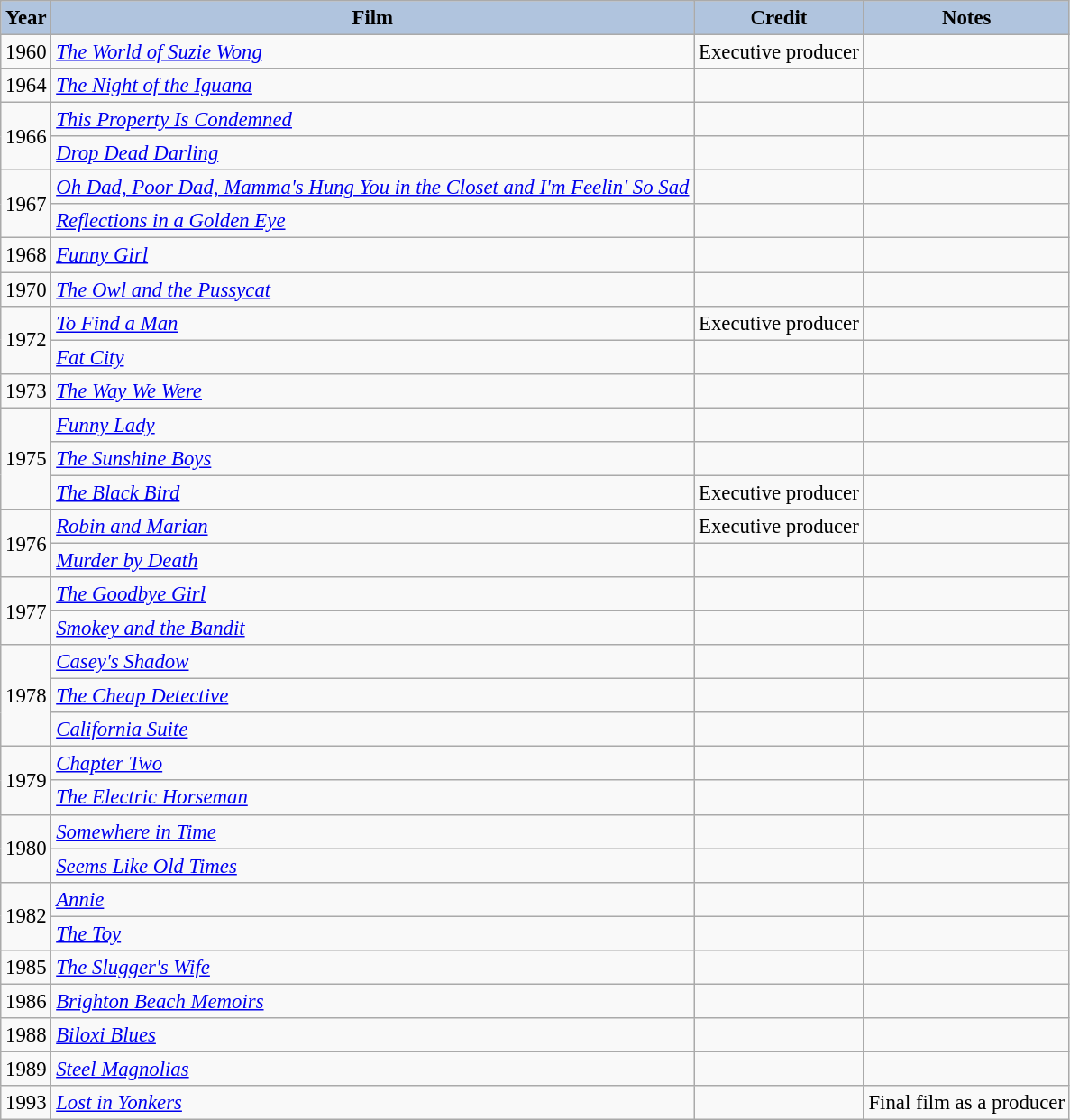<table class="wikitable" style="font-size:95%;">
<tr>
<th style="background:#B0C4DE;">Year</th>
<th style="background:#B0C4DE;">Film</th>
<th style="background:#B0C4DE;">Credit</th>
<th style="background:#B0C4DE;">Notes</th>
</tr>
<tr>
<td>1960</td>
<td><em><a href='#'>The World of Suzie Wong</a></em></td>
<td>Executive producer</td>
<td></td>
</tr>
<tr>
<td>1964</td>
<td><em><a href='#'>The Night of the Iguana</a></em></td>
<td></td>
<td></td>
</tr>
<tr>
<td rowspan=2>1966</td>
<td><em><a href='#'>This Property Is Condemned</a></em></td>
<td></td>
<td></td>
</tr>
<tr>
<td><em><a href='#'>Drop Dead Darling</a></em></td>
<td></td>
<td></td>
</tr>
<tr>
<td rowspan=2>1967</td>
<td><em><a href='#'>Oh Dad, Poor Dad, Mamma's Hung You in the Closet and I'm Feelin' So Sad</a></em></td>
<td></td>
<td></td>
</tr>
<tr>
<td><em><a href='#'>Reflections in a Golden Eye</a></em></td>
<td></td>
<td></td>
</tr>
<tr>
<td>1968</td>
<td><em><a href='#'>Funny Girl</a></em></td>
<td></td>
<td></td>
</tr>
<tr>
<td>1970</td>
<td><em><a href='#'>The Owl and the Pussycat</a></em></td>
<td></td>
<td></td>
</tr>
<tr>
<td rowspan=2>1972</td>
<td><em><a href='#'>To Find a Man</a></em></td>
<td>Executive producer</td>
<td></td>
</tr>
<tr>
<td><em><a href='#'>Fat City</a></em></td>
<td></td>
<td></td>
</tr>
<tr>
<td>1973</td>
<td><em><a href='#'>The Way We Were</a></em></td>
<td></td>
<td></td>
</tr>
<tr>
<td rowspan=3>1975</td>
<td><em><a href='#'>Funny Lady</a></em></td>
<td></td>
<td></td>
</tr>
<tr>
<td><em><a href='#'>The Sunshine Boys</a></em></td>
<td></td>
<td></td>
</tr>
<tr>
<td><em><a href='#'>The Black Bird</a></em></td>
<td>Executive producer</td>
<td></td>
</tr>
<tr>
<td rowspan=2>1976</td>
<td><em><a href='#'>Robin and Marian</a></em></td>
<td>Executive producer</td>
<td></td>
</tr>
<tr>
<td><em><a href='#'>Murder by Death</a></em></td>
<td></td>
<td></td>
</tr>
<tr>
<td rowspan=2>1977</td>
<td><em><a href='#'>The Goodbye Girl</a></em></td>
<td></td>
<td></td>
</tr>
<tr>
<td><em><a href='#'>Smokey and the Bandit</a></em></td>
<td></td>
<td></td>
</tr>
<tr>
<td rowspan=3>1978</td>
<td><em><a href='#'>Casey's Shadow</a></em></td>
<td></td>
<td></td>
</tr>
<tr>
<td><em><a href='#'>The Cheap Detective</a></em></td>
<td></td>
<td></td>
</tr>
<tr>
<td><em><a href='#'>California Suite</a></em></td>
<td></td>
<td></td>
</tr>
<tr>
<td rowspan=2>1979</td>
<td><em><a href='#'>Chapter Two</a></em></td>
<td></td>
<td></td>
</tr>
<tr>
<td><em><a href='#'>The Electric Horseman</a></em></td>
<td></td>
<td></td>
</tr>
<tr>
<td rowspan=2>1980</td>
<td><em><a href='#'>Somewhere in Time</a></em></td>
<td></td>
<td></td>
</tr>
<tr>
<td><em><a href='#'>Seems Like Old Times</a></em></td>
<td></td>
<td></td>
</tr>
<tr>
<td rowspan=2>1982</td>
<td><em><a href='#'>Annie</a></em></td>
<td></td>
<td></td>
</tr>
<tr>
<td><em><a href='#'>The Toy</a></em></td>
<td></td>
<td></td>
</tr>
<tr>
<td>1985</td>
<td><em><a href='#'>The Slugger's Wife</a></em></td>
<td></td>
<td></td>
</tr>
<tr>
<td>1986</td>
<td><em><a href='#'>Brighton Beach Memoirs</a></em></td>
<td></td>
<td></td>
</tr>
<tr>
<td>1988</td>
<td><em><a href='#'>Biloxi Blues</a></em></td>
<td></td>
<td></td>
</tr>
<tr>
<td>1989</td>
<td><em><a href='#'>Steel Magnolias</a></em></td>
<td></td>
<td></td>
</tr>
<tr>
<td>1993</td>
<td><em><a href='#'>Lost in Yonkers</a></em></td>
<td></td>
<td>Final film as a producer</td>
</tr>
</table>
